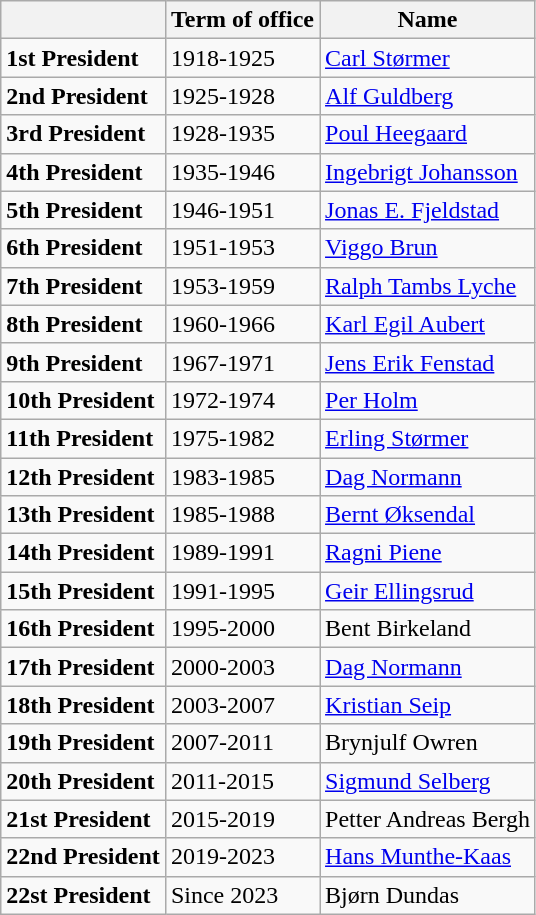<table class="wikitable">
<tr>
<th></th>
<th>Term of office</th>
<th>Name</th>
</tr>
<tr>
<td><strong>1st President</strong></td>
<td>1918-1925</td>
<td><a href='#'>Carl Størmer</a></td>
</tr>
<tr>
<td><strong>2nd President</strong></td>
<td>1925-1928</td>
<td><a href='#'>Alf Guldberg</a></td>
</tr>
<tr>
<td><strong>3rd President</strong></td>
<td>1928-1935</td>
<td><a href='#'>Poul Heegaard</a></td>
</tr>
<tr>
<td><strong>4th President</strong></td>
<td>1935-1946</td>
<td><a href='#'>Ingebrigt Johansson</a></td>
</tr>
<tr>
<td><strong>5th President</strong></td>
<td>1946-1951</td>
<td><a href='#'>Jonas E. Fjeldstad</a></td>
</tr>
<tr>
<td><strong>6th President</strong></td>
<td>1951-1953</td>
<td><a href='#'>Viggo Brun</a></td>
</tr>
<tr>
<td><strong>7th President</strong></td>
<td>1953-1959</td>
<td><a href='#'>Ralph Tambs Lyche</a></td>
</tr>
<tr>
<td><strong>8th President</strong></td>
<td>1960-1966</td>
<td><a href='#'>Karl Egil Aubert</a></td>
</tr>
<tr>
<td><strong>9th President</strong></td>
<td>1967-1971</td>
<td><a href='#'>Jens Erik Fenstad</a></td>
</tr>
<tr>
<td><strong>10th President</strong></td>
<td>1972-1974</td>
<td><a href='#'>Per Holm</a></td>
</tr>
<tr>
<td><strong>11th President</strong></td>
<td>1975-1982</td>
<td><a href='#'>Erling Størmer</a></td>
</tr>
<tr>
<td><strong>12th President</strong></td>
<td>1983-1985</td>
<td><a href='#'>Dag Normann</a></td>
</tr>
<tr>
<td><strong>13th President</strong></td>
<td>1985-1988</td>
<td><a href='#'>Bernt Øksendal</a></td>
</tr>
<tr>
<td><strong>14th President</strong></td>
<td>1989-1991</td>
<td><a href='#'>Ragni Piene</a></td>
</tr>
<tr>
<td><strong>15th President</strong></td>
<td>1991-1995</td>
<td><a href='#'>Geir Ellingsrud</a></td>
</tr>
<tr>
<td><strong>16th President</strong></td>
<td>1995-2000</td>
<td>Bent Birkeland</td>
</tr>
<tr>
<td><strong>17th President</strong></td>
<td>2000-2003</td>
<td><a href='#'>Dag Normann</a></td>
</tr>
<tr>
<td><strong>18th President</strong></td>
<td>2003-2007</td>
<td><a href='#'>Kristian Seip</a></td>
</tr>
<tr>
<td><strong>19th President</strong></td>
<td>2007-2011</td>
<td>Brynjulf Owren</td>
</tr>
<tr>
<td><strong>20th President</strong></td>
<td>2011-2015</td>
<td><a href='#'>Sigmund Selberg</a></td>
</tr>
<tr>
<td><strong>21st President</strong></td>
<td>2015-2019</td>
<td>Petter Andreas Bergh</td>
</tr>
<tr>
<td><strong>22nd President</strong></td>
<td>2019-2023</td>
<td><a href='#'>Hans Munthe-Kaas</a></td>
</tr>
<tr>
<td><strong>22st President</strong></td>
<td>Since 2023</td>
<td>Bjørn Dundas</td>
</tr>
</table>
